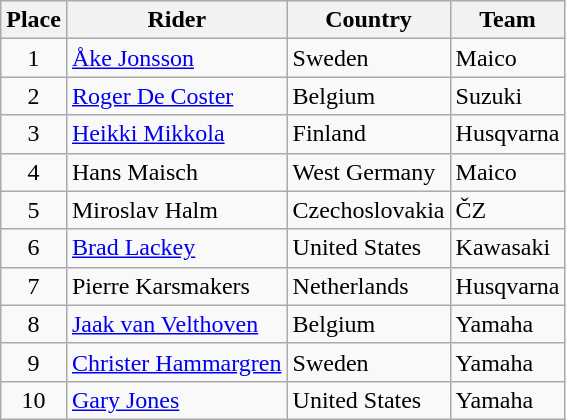<table class="wikitable">
<tr>
<th>Place</th>
<th>Rider</th>
<th>Country</th>
<th>Team</th>
</tr>
<tr>
<td align="center">1</td>
<td> <a href='#'>Åke Jonsson</a></td>
<td>Sweden</td>
<td>Maico</td>
</tr>
<tr>
<td align="center">2</td>
<td> <a href='#'>Roger De Coster</a></td>
<td>Belgium</td>
<td>Suzuki</td>
</tr>
<tr>
<td align="center">3</td>
<td> <a href='#'>Heikki Mikkola</a></td>
<td>Finland</td>
<td>Husqvarna</td>
</tr>
<tr>
<td align="center">4</td>
<td> Hans Maisch</td>
<td>West Germany</td>
<td>Maico</td>
</tr>
<tr>
<td align="center">5</td>
<td> Miroslav Halm</td>
<td>Czechoslovakia</td>
<td>ČZ</td>
</tr>
<tr>
<td align="center">6</td>
<td> <a href='#'>Brad Lackey</a></td>
<td>United States</td>
<td>Kawasaki</td>
</tr>
<tr>
<td align="center">7</td>
<td> Pierre Karsmakers</td>
<td>Netherlands</td>
<td>Husqvarna</td>
</tr>
<tr>
<td align="center">8</td>
<td> <a href='#'>Jaak van Velthoven</a></td>
<td>Belgium</td>
<td>Yamaha</td>
</tr>
<tr>
<td align="center">9</td>
<td> <a href='#'>Christer Hammargren</a></td>
<td>Sweden</td>
<td>Yamaha</td>
</tr>
<tr>
<td align="center">10</td>
<td> <a href='#'>Gary Jones</a></td>
<td>United States</td>
<td>Yamaha</td>
</tr>
</table>
